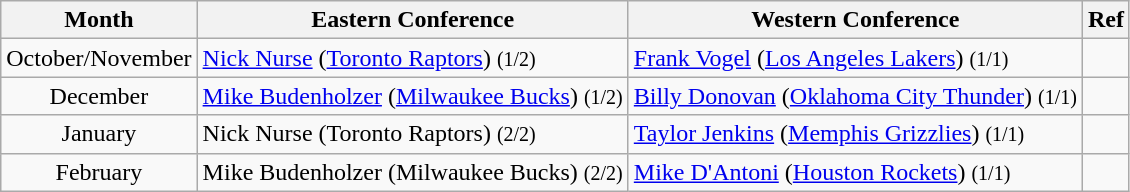<table class="wikitable sortable" style="text-align:left;">
<tr>
<th>Month</th>
<th>Eastern Conference</th>
<th>Western Conference</th>
<th class=unsortable>Ref</th>
</tr>
<tr>
<td style="text-align:center;">October/November</td>
<td><a href='#'>Nick Nurse</a> (<a href='#'>Toronto Raptors</a>) <small>(1/2)</small></td>
<td><a href='#'>Frank Vogel</a> (<a href='#'>Los Angeles Lakers</a>) <small>(1/1)</small></td>
<td style="text-align:center;"></td>
</tr>
<tr>
<td style="text-align:center;">December</td>
<td><a href='#'>Mike Budenholzer</a> (<a href='#'>Milwaukee Bucks</a>) <small>(1/2)</small></td>
<td><a href='#'>Billy Donovan</a> (<a href='#'>Oklahoma City Thunder</a>) <small>(1/1)</small></td>
<td style="text-align:center;"></td>
</tr>
<tr>
<td style="text-align:center;">January</td>
<td>Nick Nurse (Toronto Raptors) <small>(2/2)</small></td>
<td><a href='#'>Taylor Jenkins</a> (<a href='#'>Memphis Grizzlies</a>) <small>(1/1)</small></td>
<td style="text-align:center;"></td>
</tr>
<tr>
<td style="text-align:center;">February</td>
<td>Mike Budenholzer (Milwaukee Bucks) <small>(2/2)</small></td>
<td><a href='#'>Mike D'Antoni</a> (<a href='#'>Houston Rockets</a>) <small>(1/1)</small></td>
<td style="text-align:center;"></td>
</tr>
</table>
